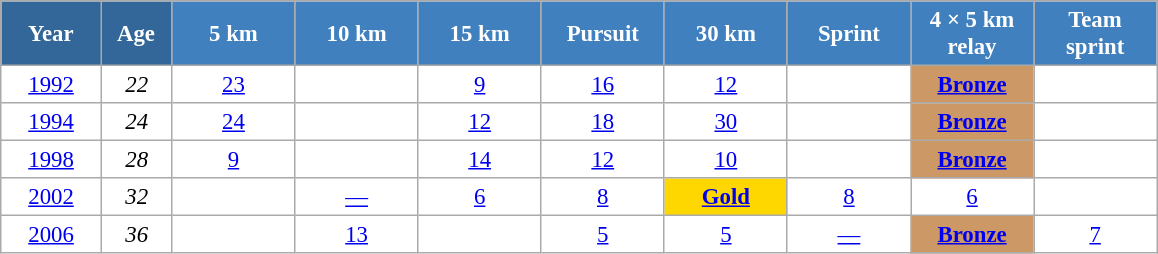<table class="wikitable" style="font-size:95%; text-align:center; border:grey solid 1px; border-collapse:collapse; background:#ffffff;">
<tr>
<th style="background-color:#369; color:white; width:60px;"> Year </th>
<th style="background-color:#369; color:white; width:40px;"> Age </th>
<th style="background-color:#4180be; color:white; width:75px;"> 5 km </th>
<th style="background-color:#4180be; color:white; width:75px;"> 10 km </th>
<th style="background-color:#4180be; color:white; width:75px;"> 15 km </th>
<th style="background-color:#4180be; color:white; width:75px;"> Pursuit </th>
<th style="background-color:#4180be; color:white; width:75px;"> 30 km </th>
<th style="background-color:#4180be; color:white; width:75px;"> Sprint </th>
<th style="background-color:#4180be; color:white; width:75px;"> 4 × 5 km <br> relay </th>
<th style="background-color:#4180be; color:white; width:75px;"> Team <br> sprint </th>
</tr>
<tr>
<td><a href='#'>1992</a></td>
<td><em>22</em></td>
<td><a href='#'>23</a></td>
<td></td>
<td><a href='#'>9</a></td>
<td><a href='#'>16</a></td>
<td><a href='#'>12</a></td>
<td></td>
<td bgcolor="cc9966"><a href='#'><strong>Bronze</strong></a></td>
<td></td>
</tr>
<tr>
<td><a href='#'>1994</a></td>
<td><em>24</em></td>
<td><a href='#'>24</a></td>
<td></td>
<td><a href='#'>12</a></td>
<td><a href='#'>18</a></td>
<td><a href='#'>30</a></td>
<td></td>
<td bgcolor="cc9966"><a href='#'><strong>Bronze</strong></a></td>
<td></td>
</tr>
<tr>
<td><a href='#'>1998</a></td>
<td><em>28</em></td>
<td><a href='#'>9</a></td>
<td></td>
<td><a href='#'>14</a></td>
<td><a href='#'>12</a></td>
<td><a href='#'>10</a></td>
<td></td>
<td bgcolor="cc9966"><a href='#'><strong>Bronze</strong></a></td>
<td></td>
</tr>
<tr>
<td><a href='#'>2002</a></td>
<td><em>32</em></td>
<td></td>
<td><a href='#'>—</a></td>
<td><a href='#'>6</a></td>
<td><a href='#'>8</a></td>
<td style="background:gold;"><a href='#'><strong>Gold</strong></a></td>
<td><a href='#'>8</a></td>
<td><a href='#'>6</a></td>
<td></td>
</tr>
<tr>
<td><a href='#'>2006</a></td>
<td><em>36</em></td>
<td></td>
<td><a href='#'>13</a></td>
<td></td>
<td><a href='#'>5</a></td>
<td><a href='#'>5</a></td>
<td><a href='#'>—</a></td>
<td bgcolor="cc9966"><a href='#'><strong>Bronze</strong></a></td>
<td><a href='#'>7</a></td>
</tr>
</table>
